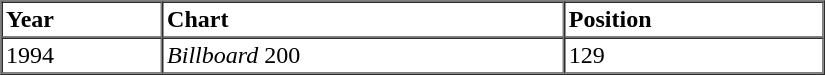<table border=1 cellspacing=0 cellpadding=2 width="550px">
<tr>
<th align="left">Year</th>
<th align="left">Chart</th>
<th align="left">Position</th>
</tr>
<tr>
<td align="left">1994</td>
<td align="left"><em>Billboard</em> 200</td>
<td align="left">129</td>
</tr>
</table>
